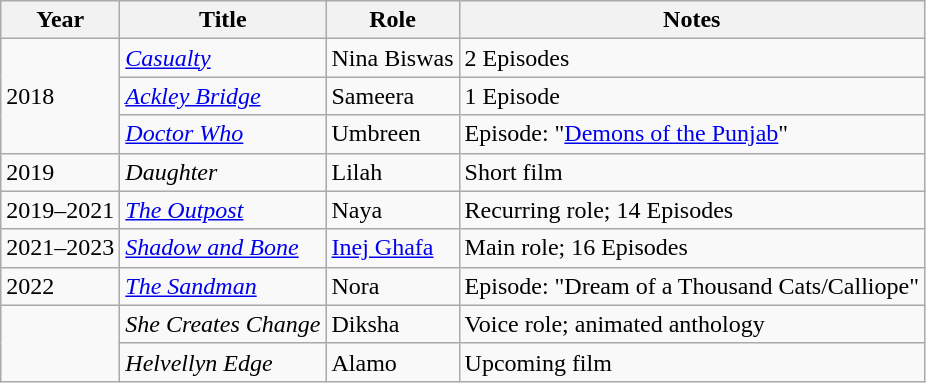<table class="wikitable">
<tr>
<th>Year</th>
<th>Title</th>
<th>Role</th>
<th>Notes</th>
</tr>
<tr>
<td rowspan="3">2018</td>
<td><em><a href='#'>Casualty</a></em></td>
<td>Nina Biswas</td>
<td>2 Episodes</td>
</tr>
<tr>
<td><em><a href='#'>Ackley Bridge</a></em></td>
<td>Sameera</td>
<td>1 Episode</td>
</tr>
<tr>
<td><em><a href='#'>Doctor Who</a></em></td>
<td>Umbreen</td>
<td>Episode: "<a href='#'>Demons of the Punjab</a>"</td>
</tr>
<tr>
<td>2019</td>
<td><em>Daughter</em></td>
<td>Lilah</td>
<td>Short film</td>
</tr>
<tr>
<td>2019–2021</td>
<td><em><a href='#'>The Outpost</a></em></td>
<td>Naya</td>
<td>Recurring role; 14 Episodes</td>
</tr>
<tr>
<td>2021–2023</td>
<td><em><a href='#'>Shadow and Bone</a></em></td>
<td><a href='#'>Inej Ghafa</a></td>
<td>Main role; 16 Episodes</td>
</tr>
<tr>
<td>2022</td>
<td><em><a href='#'>The Sandman</a></em></td>
<td>Nora</td>
<td>Episode: "Dream of a Thousand Cats/Calliope"</td>
</tr>
<tr>
<td rowspan="2"></td>
<td><em>She Creates Change</em></td>
<td>Diksha</td>
<td>Voice role; animated anthology</td>
</tr>
<tr>
<td><em>Helvellyn Edge</em></td>
<td>Alamo</td>
<td>Upcoming film</td>
</tr>
</table>
